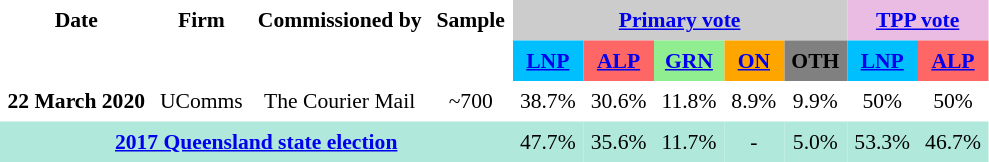<table class="toccolours" cellpadding="5" cellspacing="0" style="float:left; margin-right:.5em; margin-top:.4em; font-size:90%;">
<tr>
</tr>
<tr>
<th style="background:#; text-align:center;">Date</th>
<th style="background:#; text-align:center;">Firm</th>
<th style="background:#; text-align:center;">Commissioned by</th>
<th style="background:#; text-align:center;">Sample</th>
<th style="background:#ccc; text-align:center;" colspan="5"><a href='#'>Primary vote</a></th>
<th style="background:#ebbce3; text-align:center;" colspan="2"><a href='#'>TPP vote</a></th>
</tr>
<tr>
<th colspan="4"></th>
<th style="background:#00bfff"><a href='#'>LNP</a></th>
<th style="background:#f66"><a href='#'>ALP</a></th>
<th style="background:#90ee90"><a href='#'>GRN</a></th>
<th style="background:orange"><a href='#'>ON</a></th>
<th style="background:gray;">OTH</th>
<th style="background:#00bfff"><a href='#'>LNP</a></th>
<th style="background:#f66"><a href='#'>ALP</a></th>
</tr>
<tr>
<th style="text-align:center">22 March 2020</th>
<td style="text-align:center">UComms</td>
<td style="text-align:center">The Courier Mail</td>
<td style="text-align:center">~700</td>
<td style="text-align:center">38.7%</td>
<td style="text-align:center">30.6%</td>
<td style="text-align:center">11.8%</td>
<td style="text-align:center">8.9%</td>
<td style="text-align:center">9.9%</td>
<td style="text-align:center">50%</td>
<td style="text-align:center">50%</td>
</tr>
<tr>
</tr>
<tr>
<th style="text-align:center; background:#b0e9db;" colspan="4"><strong><a href='#'>2017 Queensland state election</a></strong></th>
<td style="text-align:center; background:#b0e9db;">47.7%</td>
<td width="" style="text-align:center; background:#b0e9db;">35.6%</td>
<td style="text-align:center; background:#b0e9db;">11.7%</td>
<td width="" style="text-align:center; background:#b0e9db;">-</td>
<td width="" style="text-align:center; background:#b0e9db;">5.0%</td>
<td width="" style="text-align:center; background:#b0e9db;">53.3%</td>
<td width="" style="text-align:center; background:#b0e9db;">46.7%</td>
</tr>
</table>
